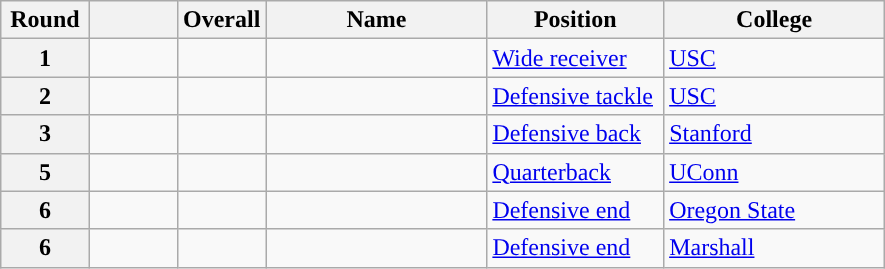<table class="wikitable sortable">
<tr>
<th scope="col" style="width: 10%;">Round</th>
<th scope="col" style="width: 10%;"></th>
<th scope="col" style="width: 10%;">Overall</th>
<th scope="col" style="width: 25%;">Name</th>
<th scope="col" style="width: 20%;">Position</th>
<th scope="col" style="width: 25%;">College</th>
</tr>
<tr>
<th scope="row">1</th>
<td></td>
<td></td>
<td></td>
<td><a href='#'>Wide receiver</a></td>
<td><a href='#'>USC</a></td>
</tr>
<tr>
<th scope="row">2</th>
<td></td>
<td></td>
<td></td>
<td><a href='#'>Defensive tackle</a></td>
<td><a href='#'>USC</a></td>
</tr>
<tr>
<th scope="row">3</th>
<td></td>
<td></td>
<td></td>
<td><a href='#'>Defensive back</a></td>
<td><a href='#'>Stanford</a></td>
</tr>
<tr>
<th scope="row">5</th>
<td></td>
<td></td>
<td></td>
<td><a href='#'>Quarterback</a></td>
<td><a href='#'>UConn</a></td>
</tr>
<tr>
<th scope="row">6</th>
<td></td>
<td></td>
<td></td>
<td><a href='#'>Defensive end</a></td>
<td><a href='#'>Oregon State</a></td>
</tr>
<tr>
<th scope="row">6</th>
<td></td>
<td></td>
<td></td>
<td><a href='#'>Defensive end</a></td>
<td><a href='#'>Marshall</a></td>
</tr>
</table>
